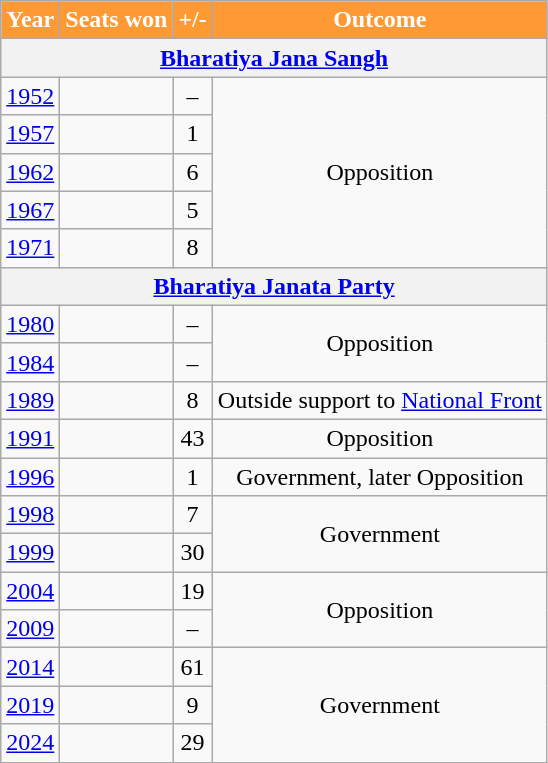<table class="wikitable sortable">
<tr>
<th style="background-color:#FF9933; color:white">Year</th>
<th style="background-color:#FF9933; color:white">Seats won</th>
<th style="background-color:#FF9933; color:white">+/-</th>
<th style="background-color:#FF9933; color:white">Outcome</th>
</tr>
<tr>
<th colspan="4"><a href='#'>Bharatiya Jana Sangh</a></th>
</tr>
<tr style="text-align:center;">
<td><a href='#'>1952</a></td>
<td></td>
<td>–</td>
<td rowspan="5">Opposition</td>
</tr>
<tr style="text-align:center;">
<td><a href='#'>1957</a></td>
<td></td>
<td> 1</td>
</tr>
<tr style="text-align:center;">
<td><a href='#'>1962</a></td>
<td></td>
<td> 6</td>
</tr>
<tr style="text-align:center;">
<td><a href='#'>1967</a></td>
<td></td>
<td> 5</td>
</tr>
<tr style="text-align:center;">
<td><a href='#'>1971</a></td>
<td></td>
<td> 8</td>
</tr>
<tr>
<th colspan="4"><a href='#'>Bharatiya Janata Party</a></th>
</tr>
<tr style="text-align:center;">
<td><a href='#'>1980</a></td>
<td></td>
<td>–</td>
<td rowspan="2">Opposition</td>
</tr>
<tr style="text-align:center;">
<td><a href='#'>1984</a></td>
<td></td>
<td>–</td>
</tr>
<tr style="text-align:center;">
<td><a href='#'>1989</a></td>
<td></td>
<td> 8</td>
<td>Outside support to <a href='#'>National Front</a></td>
</tr>
<tr style="text-align:center;">
<td><a href='#'>1991</a></td>
<td></td>
<td> 43</td>
<td>Opposition</td>
</tr>
<tr style="text-align:center;">
<td><a href='#'>1996</a></td>
<td></td>
<td> 1</td>
<td>Government, later Opposition</td>
</tr>
<tr style="text-align:center;">
<td><a href='#'>1998</a></td>
<td></td>
<td> 7</td>
<td rowspan="2">Government</td>
</tr>
<tr style="text-align:center;">
<td><a href='#'>1999</a></td>
<td></td>
<td> 30</td>
</tr>
<tr style="text-align:center;">
<td><a href='#'>2004</a></td>
<td></td>
<td> 19</td>
<td rowspan="2">Opposition</td>
</tr>
<tr style="text-align:center;">
<td><a href='#'>2009</a></td>
<td></td>
<td>–</td>
</tr>
<tr style="text-align:center;">
<td><a href='#'>2014</a></td>
<td></td>
<td> 61</td>
<td rowspan="3">Government</td>
</tr>
<tr style="text-align:center;">
<td><a href='#'>2019</a></td>
<td></td>
<td> 9</td>
</tr>
<tr style="text-align:center;">
<td><a href='#'>2024</a></td>
<td></td>
<td> 29</td>
</tr>
</table>
